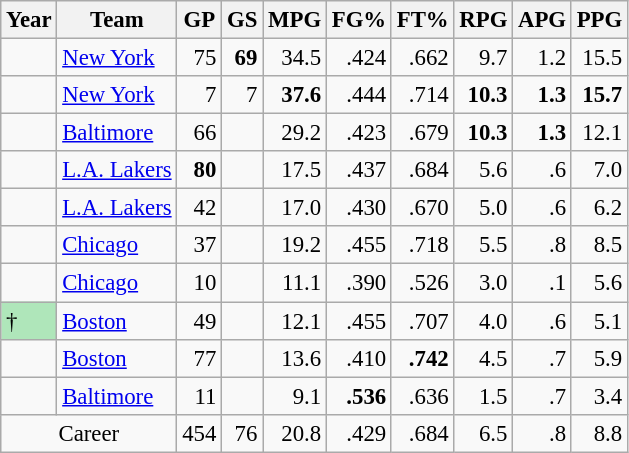<table class="wikitable sortable" style="font-size:95%; text-align:right;">
<tr>
<th>Year</th>
<th>Team</th>
<th>GP</th>
<th>GS</th>
<th>MPG</th>
<th>FG%</th>
<th>FT%</th>
<th>RPG</th>
<th>APG</th>
<th>PPG</th>
</tr>
<tr>
<td style="text-align:left;"></td>
<td style="text-align:left;"><a href='#'>New York</a></td>
<td>75</td>
<td><strong>69</strong></td>
<td>34.5</td>
<td>.424</td>
<td>.662</td>
<td>9.7</td>
<td>1.2</td>
<td>15.5</td>
</tr>
<tr>
<td style="text-align:left;"></td>
<td style="text-align:left;"><a href='#'>New York</a></td>
<td>7</td>
<td>7</td>
<td><strong>37.6</strong></td>
<td>.444</td>
<td>.714</td>
<td><strong>10.3</strong></td>
<td><strong>1.3</strong></td>
<td><strong>15.7</strong></td>
</tr>
<tr>
<td style="text-align:left;"></td>
<td style="text-align:left;"><a href='#'>Baltimore</a></td>
<td>66</td>
<td></td>
<td>29.2</td>
<td>.423</td>
<td>.679</td>
<td><strong>10.3</strong></td>
<td><strong>1.3</strong></td>
<td>12.1</td>
</tr>
<tr>
<td style="text-align:left;"></td>
<td style="text-align:left;"><a href='#'>L.A. Lakers</a></td>
<td><strong>80</strong></td>
<td></td>
<td>17.5</td>
<td>.437</td>
<td>.684</td>
<td>5.6</td>
<td>.6</td>
<td>7.0</td>
</tr>
<tr>
<td style="text-align:left;"></td>
<td style="text-align:left;"><a href='#'>L.A. Lakers</a></td>
<td>42</td>
<td></td>
<td>17.0</td>
<td>.430</td>
<td>.670</td>
<td>5.0</td>
<td>.6</td>
<td>6.2</td>
</tr>
<tr>
<td style="text-align:left;"></td>
<td style="text-align:left;"><a href='#'>Chicago</a></td>
<td>37</td>
<td></td>
<td>19.2</td>
<td>.455</td>
<td>.718</td>
<td>5.5</td>
<td>.8</td>
<td>8.5</td>
</tr>
<tr>
<td style="text-align:left;"></td>
<td style="text-align:left;"><a href='#'>Chicago</a></td>
<td>10</td>
<td></td>
<td>11.1</td>
<td>.390</td>
<td>.526</td>
<td>3.0</td>
<td>.1</td>
<td>5.6</td>
</tr>
<tr>
<td style="text-align:left;background:#afe6ba;">†</td>
<td style="text-align:left;"><a href='#'>Boston</a></td>
<td>49</td>
<td></td>
<td>12.1</td>
<td>.455</td>
<td>.707</td>
<td>4.0</td>
<td>.6</td>
<td>5.1</td>
</tr>
<tr>
<td style="text-align:left;"></td>
<td style="text-align:left;"><a href='#'>Boston</a></td>
<td>77</td>
<td></td>
<td>13.6</td>
<td>.410</td>
<td><strong>.742</strong></td>
<td>4.5</td>
<td>.7</td>
<td>5.9</td>
</tr>
<tr>
<td style="text-align:left;"></td>
<td style="text-align:left;"><a href='#'>Baltimore</a></td>
<td>11</td>
<td></td>
<td>9.1</td>
<td><strong>.536</strong></td>
<td>.636</td>
<td>1.5</td>
<td>.7</td>
<td>3.4</td>
</tr>
<tr class="sortbottom">
<td style="text-align:center;" colspan="2">Career</td>
<td>454</td>
<td>76</td>
<td>20.8</td>
<td>.429</td>
<td>.684</td>
<td>6.5</td>
<td>.8</td>
<td>8.8</td>
</tr>
</table>
